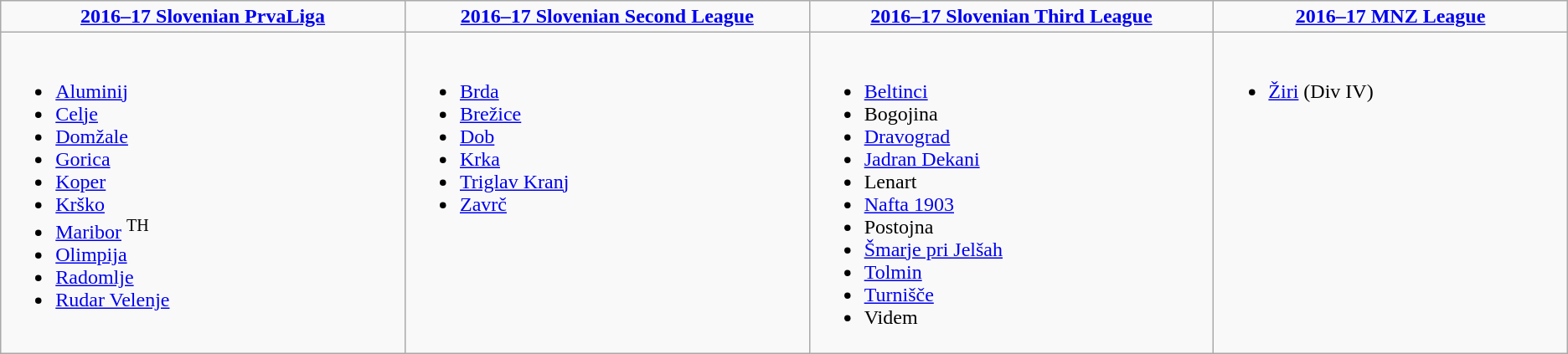<table class="wikitable">
<tr valign="top">
<td align="center" width="16%"><strong><a href='#'>2016–17 Slovenian PrvaLiga</a></strong></td>
<td align="center" width="16%"><strong><a href='#'>2016–17 Slovenian Second League</a></strong></td>
<td align="center" width="16%"><strong><a href='#'>2016–17 Slovenian Third League</a></strong></td>
<td align="center" width="14%"><strong><a href='#'>2016–17 MNZ League</a></strong></td>
</tr>
<tr valign="top">
<td><br><ul><li><a href='#'>Aluminij</a></li><li><a href='#'>Celje</a></li><li><a href='#'>Domžale</a></li><li><a href='#'>Gorica</a></li><li><a href='#'>Koper</a></li><li><a href='#'>Krško</a></li><li><a href='#'>Maribor</a> <sup>TH</sup></li><li><a href='#'>Olimpija</a></li><li><a href='#'>Radomlje</a></li><li><a href='#'>Rudar Velenje</a></li></ul></td>
<td><br><ul><li><a href='#'>Brda</a></li><li><a href='#'>Brežice</a></li><li><a href='#'>Dob</a></li><li><a href='#'>Krka</a></li><li><a href='#'>Triglav Kranj</a></li><li><a href='#'>Zavrč</a></li></ul></td>
<td><br><ul><li><a href='#'>Beltinci</a></li><li>Bogojina</li><li><a href='#'>Dravograd</a></li><li><a href='#'>Jadran Dekani</a></li><li>Lenart</li><li><a href='#'>Nafta 1903</a></li><li>Postojna</li><li><a href='#'>Šmarje pri Jelšah</a></li><li><a href='#'>Tolmin</a></li><li><a href='#'> Turnišče</a></li><li>Videm</li></ul></td>
<td><br><ul><li><a href='#'>Žiri</a> (Div IV)</li></ul></td>
</tr>
</table>
